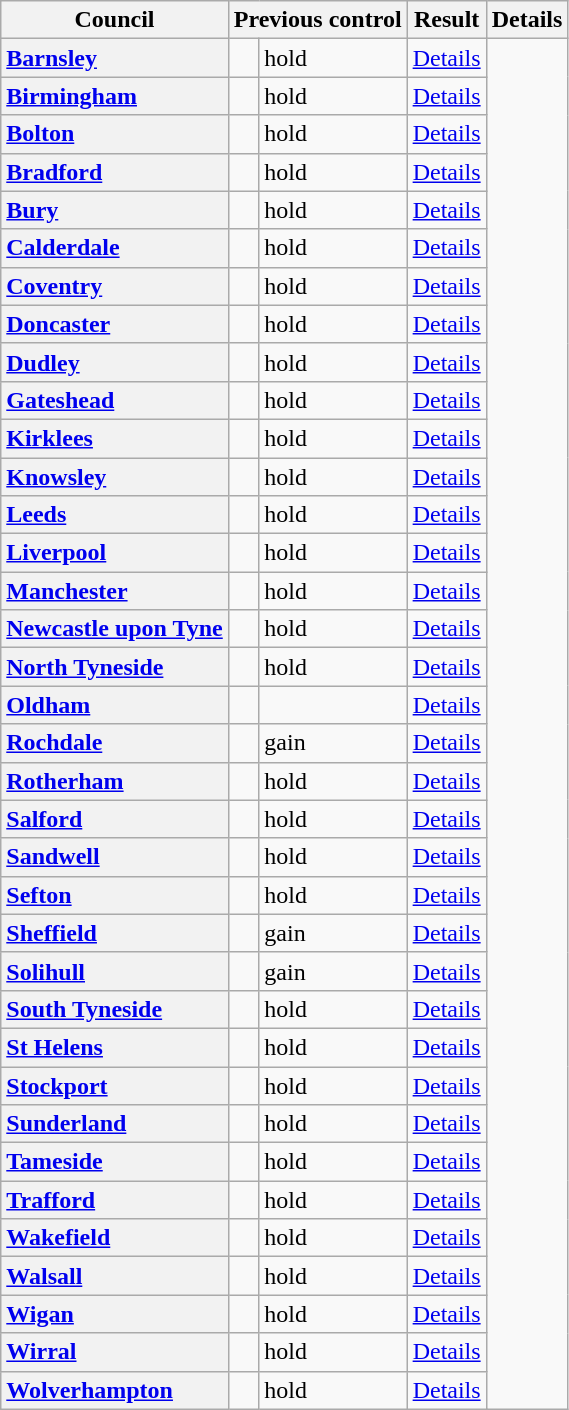<table class="wikitable" border="1">
<tr>
<th scope="col">Council</th>
<th colspan=2>Previous control</th>
<th colspan=2>Result</th>
<th scope="col">Details</th>
</tr>
<tr>
<th scope="row" style="text-align: left;"><a href='#'>Barnsley</a></th>
<td></td>
<td> hold</td>
<td><a href='#'>Details</a></td>
</tr>
<tr>
<th scope="row" style="text-align: left;"><a href='#'>Birmingham</a></th>
<td></td>
<td> hold</td>
<td><a href='#'>Details</a></td>
</tr>
<tr>
<th scope="row" style="text-align: left;"><a href='#'>Bolton</a></th>
<td></td>
<td> hold</td>
<td><a href='#'>Details</a></td>
</tr>
<tr>
<th scope="row" style="text-align: left;"><a href='#'>Bradford</a></th>
<td></td>
<td> hold</td>
<td><a href='#'>Details</a></td>
</tr>
<tr>
<th scope="row" style="text-align: left;"><a href='#'>Bury</a></th>
<td></td>
<td> hold</td>
<td><a href='#'>Details</a></td>
</tr>
<tr>
<th scope="row" style="text-align: left;"><a href='#'>Calderdale</a></th>
<td></td>
<td> hold</td>
<td><a href='#'>Details</a></td>
</tr>
<tr>
<th scope="row" style="text-align: left;"><a href='#'>Coventry</a></th>
<td></td>
<td> hold</td>
<td><a href='#'>Details</a></td>
</tr>
<tr>
<th scope="row" style="text-align: left;"><a href='#'>Doncaster</a></th>
<td></td>
<td> hold</td>
<td><a href='#'>Details</a></td>
</tr>
<tr>
<th scope="row" style="text-align: left;"><a href='#'>Dudley</a></th>
<td></td>
<td> hold</td>
<td><a href='#'>Details</a></td>
</tr>
<tr>
<th scope="row" style="text-align: left;"><a href='#'>Gateshead</a></th>
<td></td>
<td> hold</td>
<td><a href='#'>Details</a></td>
</tr>
<tr>
<th scope="row" style="text-align: left;"><a href='#'>Kirklees</a></th>
<td></td>
<td> hold</td>
<td><a href='#'>Details</a></td>
</tr>
<tr>
<th scope="row" style="text-align: left;"><a href='#'>Knowsley</a></th>
<td></td>
<td> hold</td>
<td><a href='#'>Details</a></td>
</tr>
<tr>
<th scope="row" style="text-align: left;"><a href='#'>Leeds</a></th>
<td></td>
<td> hold</td>
<td><a href='#'>Details</a></td>
</tr>
<tr>
<th scope="row" style="text-align: left;"><a href='#'>Liverpool</a></th>
<td></td>
<td> hold</td>
<td><a href='#'>Details</a></td>
</tr>
<tr>
<th scope="row" style="text-align: left;"><a href='#'>Manchester</a></th>
<td></td>
<td> hold</td>
<td><a href='#'>Details</a></td>
</tr>
<tr>
<th scope="row" style="text-align: left;"><a href='#'>Newcastle upon Tyne</a></th>
<td></td>
<td> hold</td>
<td><a href='#'>Details</a></td>
</tr>
<tr>
<th scope="row" style="text-align: left;"><a href='#'>North Tyneside</a></th>
<td></td>
<td> hold</td>
<td><a href='#'>Details</a></td>
</tr>
<tr>
<th scope="row" style="text-align: left;"><a href='#'>Oldham</a></th>
<td></td>
<td></td>
<td><a href='#'>Details</a></td>
</tr>
<tr>
<th scope="row" style="text-align: left;"><a href='#'>Rochdale</a></th>
<td></td>
<td> gain</td>
<td><a href='#'>Details</a></td>
</tr>
<tr>
<th scope="row" style="text-align: left;"><a href='#'>Rotherham</a></th>
<td></td>
<td> hold</td>
<td><a href='#'>Details</a></td>
</tr>
<tr>
<th scope="row" style="text-align: left;"><a href='#'>Salford</a></th>
<td></td>
<td> hold</td>
<td><a href='#'>Details</a></td>
</tr>
<tr>
<th scope="row" style="text-align: left;"><a href='#'>Sandwell</a></th>
<td></td>
<td> hold</td>
<td><a href='#'>Details</a></td>
</tr>
<tr>
<th scope="row" style="text-align: left;"><a href='#'>Sefton</a></th>
<td></td>
<td> hold</td>
<td><a href='#'>Details</a></td>
</tr>
<tr>
<th scope="row" style="text-align: left;"><a href='#'>Sheffield</a></th>
<td></td>
<td> gain</td>
<td><a href='#'>Details</a></td>
</tr>
<tr>
<th scope="row" style="text-align: left;"><a href='#'>Solihull</a></th>
<td></td>
<td> gain</td>
<td><a href='#'>Details</a></td>
</tr>
<tr>
<th scope="row" style="text-align: left;"><a href='#'>South Tyneside</a></th>
<td></td>
<td> hold</td>
<td><a href='#'>Details</a></td>
</tr>
<tr>
<th scope="row" style="text-align: left;"><a href='#'>St Helens</a></th>
<td></td>
<td> hold</td>
<td><a href='#'>Details</a></td>
</tr>
<tr>
<th scope="row" style="text-align: left;"><a href='#'>Stockport</a></th>
<td></td>
<td> hold</td>
<td><a href='#'>Details</a></td>
</tr>
<tr>
<th scope="row" style="text-align: left;"><a href='#'>Sunderland</a></th>
<td></td>
<td> hold</td>
<td><a href='#'>Details</a></td>
</tr>
<tr>
<th scope="row" style="text-align: left;"><a href='#'>Tameside</a></th>
<td></td>
<td> hold</td>
<td><a href='#'>Details</a></td>
</tr>
<tr>
<th scope="row" style="text-align: left;"><a href='#'>Trafford</a></th>
<td></td>
<td> hold</td>
<td><a href='#'>Details</a></td>
</tr>
<tr>
<th scope="row" style="text-align: left;"><a href='#'>Wakefield</a></th>
<td></td>
<td> hold</td>
<td><a href='#'>Details</a></td>
</tr>
<tr>
<th scope="row" style="text-align: left;"><a href='#'>Walsall</a></th>
<td></td>
<td> hold</td>
<td><a href='#'>Details</a></td>
</tr>
<tr>
<th scope="row" style="text-align: left;"><a href='#'>Wigan</a></th>
<td></td>
<td> hold</td>
<td><a href='#'>Details</a></td>
</tr>
<tr>
<th scope="row" style="text-align: left;"><a href='#'>Wirral</a></th>
<td></td>
<td> hold</td>
<td><a href='#'>Details</a></td>
</tr>
<tr>
<th scope="row" style="text-align: left;"><a href='#'>Wolverhampton</a></th>
<td></td>
<td> hold</td>
<td><a href='#'>Details</a></td>
</tr>
</table>
